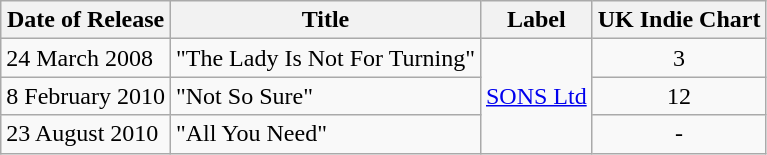<table class="wikitable">
<tr>
<th>Date of Release</th>
<th>Title</th>
<th>Label</th>
<th>UK Indie Chart</th>
</tr>
<tr>
<td>24 March 2008</td>
<td>"The Lady Is Not For Turning"</td>
<td rowspan="3"><a href='#'>SONS Ltd</a></td>
<td align="center">3</td>
</tr>
<tr>
<td>8 February 2010</td>
<td>"Not So Sure"</td>
<td align="center">12</td>
</tr>
<tr>
<td>23 August 2010</td>
<td>"All You Need"</td>
<td align="center">-</td>
</tr>
</table>
